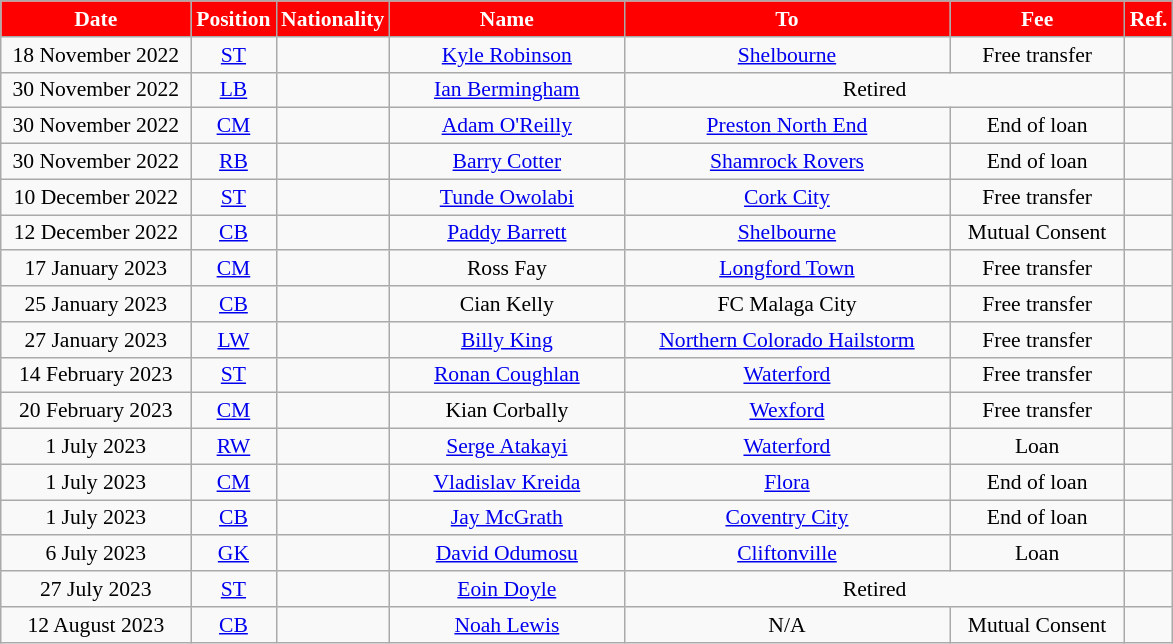<table class="wikitable"  style="text-align:center; font-size:90%; ">
<tr>
<th style="background:red; color:#FFFFFF; width:120px;">Date</th>
<th style="background:red; color:#FFFFFF; width:50px;">Position</th>
<th style="background:red; color:#FFFFFF; width:50px;">Nationality</th>
<th style="background:red; color:#FFFFFF; width:150px;">Name</th>
<th style="background:red; color:#FFFFFF; width:210px;">To</th>
<th style="background:red; color:#FFFFFF; width:110px;">Fee</th>
<th style="background:red; color:#FFFFFF; width:25px;">Ref.</th>
</tr>
<tr>
<td>18 November 2022</td>
<td><a href='#'>ST</a></td>
<td></td>
<td><a href='#'>Kyle Robinson</a></td>
<td> <a href='#'>Shelbourne</a></td>
<td>Free transfer</td>
<td></td>
</tr>
<tr>
<td>30 November 2022</td>
<td><a href='#'>LB</a></td>
<td></td>
<td><a href='#'>Ian Bermingham</a></td>
<td colspan="2">Retired</td>
<td></td>
</tr>
<tr>
<td>30 November 2022</td>
<td><a href='#'>CM</a></td>
<td></td>
<td><a href='#'>Adam O'Reilly</a></td>
<td> <a href='#'>Preston North End</a></td>
<td>End of loan</td>
<td></td>
</tr>
<tr>
<td>30 November 2022</td>
<td><a href='#'>RB</a></td>
<td></td>
<td><a href='#'>Barry Cotter</a></td>
<td> <a href='#'>Shamrock Rovers</a></td>
<td>End of loan</td>
<td></td>
</tr>
<tr>
<td>10 December 2022</td>
<td><a href='#'>ST</a></td>
<td></td>
<td><a href='#'>Tunde Owolabi</a></td>
<td> <a href='#'>Cork City</a></td>
<td>Free transfer</td>
<td></td>
</tr>
<tr>
<td>12 December 2022</td>
<td><a href='#'>CB</a></td>
<td></td>
<td><a href='#'>Paddy Barrett</a></td>
<td> <a href='#'>Shelbourne</a></td>
<td>Mutual Consent</td>
<td></td>
</tr>
<tr>
<td>17 January 2023</td>
<td><a href='#'>CM</a></td>
<td></td>
<td>Ross Fay</td>
<td> <a href='#'>Longford Town</a></td>
<td>Free transfer</td>
<td></td>
</tr>
<tr>
<td>25 January 2023</td>
<td><a href='#'>CB</a></td>
<td></td>
<td>Cian Kelly</td>
<td> FC Malaga City</td>
<td>Free transfer</td>
<td></td>
</tr>
<tr>
<td>27 January 2023</td>
<td><a href='#'>LW</a></td>
<td></td>
<td><a href='#'>Billy King</a></td>
<td> <a href='#'>Northern Colorado Hailstorm</a></td>
<td>Free transfer</td>
<td></td>
</tr>
<tr>
<td>14 February 2023</td>
<td><a href='#'>ST</a></td>
<td></td>
<td><a href='#'>Ronan Coughlan</a></td>
<td> <a href='#'>Waterford</a></td>
<td>Free transfer</td>
<td></td>
</tr>
<tr>
<td>20 February 2023</td>
<td><a href='#'>CM</a></td>
<td></td>
<td>Kian Corbally</td>
<td> <a href='#'>Wexford</a></td>
<td>Free transfer</td>
<td></td>
</tr>
<tr>
<td>1 July 2023</td>
<td><a href='#'>RW</a></td>
<td></td>
<td><a href='#'>Serge Atakayi</a></td>
<td> <a href='#'>Waterford</a></td>
<td>Loan</td>
<td></td>
</tr>
<tr>
<td>1 July 2023</td>
<td><a href='#'>CM</a></td>
<td></td>
<td><a href='#'>Vladislav Kreida</a></td>
<td> <a href='#'>Flora</a></td>
<td>End of loan</td>
<td></td>
</tr>
<tr>
<td>1 July 2023</td>
<td><a href='#'>CB</a></td>
<td></td>
<td><a href='#'>Jay McGrath</a></td>
<td> <a href='#'>Coventry City</a></td>
<td>End of loan</td>
<td></td>
</tr>
<tr>
<td>6 July 2023</td>
<td><a href='#'>GK</a></td>
<td></td>
<td><a href='#'>David Odumosu</a></td>
<td> <a href='#'>Cliftonville</a></td>
<td>Loan</td>
<td></td>
</tr>
<tr>
<td>27 July 2023</td>
<td><a href='#'>ST</a></td>
<td></td>
<td><a href='#'>Eoin Doyle</a></td>
<td colspan="2">Retired</td>
<td></td>
</tr>
<tr>
<td>12 August 2023</td>
<td><a href='#'>CB</a></td>
<td></td>
<td><a href='#'>Noah Lewis</a></td>
<td>N/A</td>
<td>Mutual Consent</td>
<td></td>
</tr>
</table>
